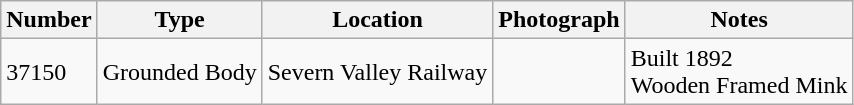<table class="wikitable">
<tr>
<th>Number</th>
<th>Type</th>
<th>Location</th>
<th>Photograph</th>
<th>Notes</th>
</tr>
<tr>
<td>37150</td>
<td>Grounded Body</td>
<td>Severn Valley Railway</td>
<td></td>
<td>Built 1892<br>Wooden Framed Mink</td>
</tr>
</table>
